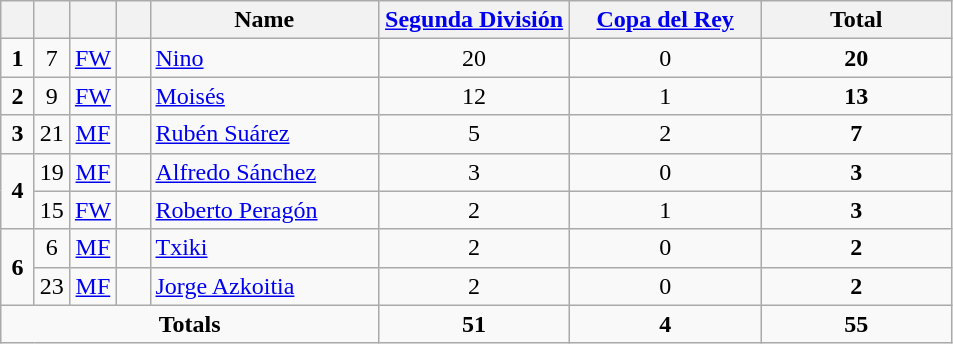<table class="wikitable" style="text-align:center">
<tr>
<th width=15></th>
<th width=15></th>
<th width=15></th>
<th width=15></th>
<th width=145>Name</th>
<th width=120><a href='#'>Segunda División</a></th>
<th width=120><a href='#'>Copa del Rey</a></th>
<th width=120>Total</th>
</tr>
<tr>
<td><strong>1</strong></td>
<td>7</td>
<td><a href='#'>FW</a></td>
<td></td>
<td align=left><a href='#'>Nino</a></td>
<td>20</td>
<td>0</td>
<td><strong>20</strong></td>
</tr>
<tr>
<td><strong>2</strong></td>
<td>9</td>
<td><a href='#'>FW</a></td>
<td></td>
<td align=left><a href='#'>Moisés</a></td>
<td>12</td>
<td>1</td>
<td><strong>13</strong></td>
</tr>
<tr>
<td><strong>3</strong></td>
<td>21</td>
<td><a href='#'>MF</a></td>
<td></td>
<td align=left><a href='#'>Rubén Suárez</a></td>
<td>5</td>
<td>2</td>
<td><strong>7</strong></td>
</tr>
<tr>
<td rowspan=2><strong>4</strong></td>
<td>19</td>
<td><a href='#'>MF</a></td>
<td></td>
<td align=left><a href='#'>Alfredo Sánchez</a></td>
<td>3</td>
<td>0</td>
<td><strong>3</strong></td>
</tr>
<tr>
<td>15</td>
<td><a href='#'>FW</a></td>
<td></td>
<td align=left><a href='#'>Roberto Peragón</a></td>
<td>2</td>
<td>1</td>
<td><strong>3</strong></td>
</tr>
<tr>
<td rowspan=2><strong>6</strong></td>
<td>6</td>
<td><a href='#'>MF</a></td>
<td></td>
<td align=left><a href='#'>Txiki</a></td>
<td>2</td>
<td>0</td>
<td><strong>2</strong></td>
</tr>
<tr>
<td>23</td>
<td><a href='#'>MF</a></td>
<td></td>
<td align=left><a href='#'>Jorge Azkoitia</a></td>
<td>2</td>
<td>0</td>
<td><strong>2</strong></td>
</tr>
<tr>
<td colspan=5><strong>Totals</strong></td>
<td><strong>51</strong></td>
<td><strong>4</strong></td>
<td><strong>55</strong></td>
</tr>
</table>
